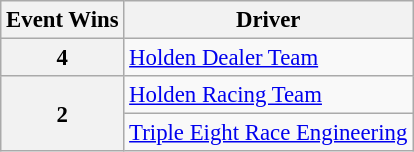<table class="wikitable" style="font-size: 95%;">
<tr>
<th>Event Wins</th>
<th>Driver</th>
</tr>
<tr>
<th>4</th>
<td><a href='#'>Holden Dealer Team</a></td>
</tr>
<tr>
<th rowspan="2">2</th>
<td><a href='#'>Holden Racing Team</a></td>
</tr>
<tr>
<td><a href='#'>Triple Eight Race Engineering</a></td>
</tr>
</table>
